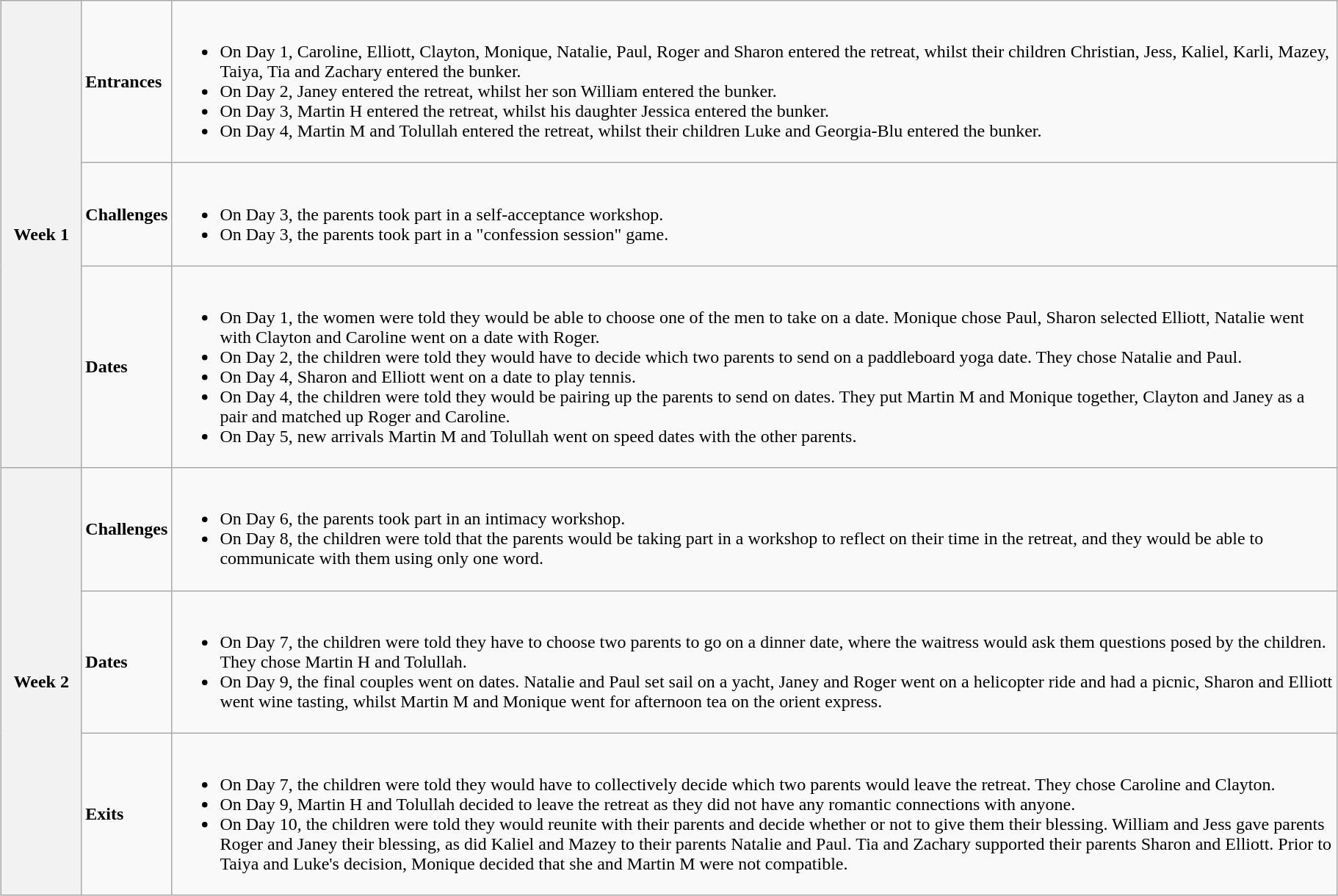<table class="wikitable mw-collapsible mw-collapsed" style="width: 96%; margin-left: auto; margin-right: auto;">
<tr>
<th rowspan=3 style="width: 6%;">Week 1</th>
<td><strong>Entrances</strong></td>
<td><br><ul><li>On Day 1, Caroline, Elliott, Clayton, Monique, Natalie, Paul, Roger and Sharon entered the retreat, whilst their children Christian, Jess, Kaliel, Karli, Mazey, Taiya, Tia and Zachary entered the bunker.</li><li>On Day 2, Janey entered the retreat, whilst her son William entered the bunker.</li><li>On Day 3, Martin H entered the retreat, whilst his daughter Jessica entered the bunker.</li><li>On Day 4, Martin M and Tolullah entered the retreat, whilst their children Luke and Georgia-Blu entered the bunker.</li></ul></td>
</tr>
<tr>
<td><strong>Challenges</strong></td>
<td><br><ul><li>On Day 3, the parents took part in a self-acceptance workshop.</li><li>On Day 3, the parents took part in a "confession session" game.</li></ul></td>
</tr>
<tr>
<td><strong>Dates</strong></td>
<td><br><ul><li>On Day 1, the women were told they would be able to choose one of the men to take on a date. Monique chose Paul, Sharon selected Elliott, Natalie went with Clayton and Caroline went on a date with Roger.</li><li>On Day 2, the children were told they would have to decide which two parents to send on a paddleboard yoga date. They chose Natalie and Paul.</li><li>On Day 4, Sharon and Elliott went on a date to play tennis.</li><li>On Day 4, the children were told they would be pairing up the parents to send on dates. They put Martin M and Monique together, Clayton and Janey as a pair and matched up Roger and Caroline.</li><li>On Day 5, new arrivals Martin M and Tolullah went on speed dates with the other parents.</li></ul></td>
</tr>
<tr>
<th rowspan=3 style="width: 6%;">Week 2</th>
<td><strong>Challenges</strong></td>
<td><br><ul><li>On Day 6, the parents took part in an intimacy workshop.</li><li>On Day 8, the children were told that the parents would be taking part in a workshop to reflect on their time in the retreat, and they would be able to communicate with them using only one word.</li></ul></td>
</tr>
<tr>
<td><strong>Dates</strong></td>
<td><br><ul><li>On Day 7, the children were told they have to choose two parents to go on a dinner date, where the waitress would ask them questions posed by the children. They chose Martin H and Tolullah.</li><li>On Day 9, the final couples went on dates. Natalie and Paul set sail on a yacht, Janey and Roger went on a helicopter ride and had a picnic, Sharon and Elliott went wine tasting, whilst Martin M and Monique went for afternoon tea on the orient express.</li></ul></td>
</tr>
<tr>
<td><strong>Exits</strong></td>
<td><br><ul><li>On Day 7, the children were told they would have to collectively decide which two parents would leave the retreat. They chose Caroline and Clayton.</li><li>On Day 9, Martin H and Tolullah decided to leave the retreat as they did not have any romantic connections with anyone.</li><li>On Day 10, the children were told they would reunite with their parents and decide whether or not to give them their blessing. William and Jess gave parents Roger and Janey their blessing, as did Kaliel and Mazey to their parents Natalie and Paul. Tia and Zachary supported their parents Sharon and Elliott. Prior to Taiya and Luke's decision, Monique decided that she and Martin M were not compatible.</li></ul></td>
</tr>
</table>
